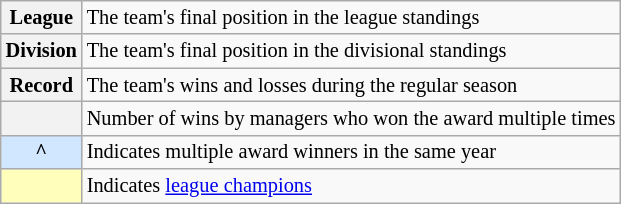<table class="wikitable plainrowheaders" style="font-size:85%">
<tr>
<th scope="row" style="text-align:center"><strong>League</strong></th>
<td>The team's final position in the league standings</td>
</tr>
<tr>
<th scope="row" style="text-align:center"><strong>Division</strong></th>
<td>The team's final position in the divisional standings</td>
</tr>
<tr>
<th scope="row" style="text-align:center"><strong>Record</strong></th>
<td>The team's wins and losses during the regular season</td>
</tr>
<tr>
<th scope="row" style="text-align:center"></th>
<td>Number of wins by managers who won the award multiple times</td>
</tr>
<tr>
<th scope="row" style="text-align:center; background-color:#D0E7FF;">^</th>
<td>Indicates multiple award winners in the same year</td>
</tr>
<tr>
<th scope="row" style="text-align:center; background-color:#FFFFBB;"></th>
<td>Indicates <a href='#'>league champions</a></td>
</tr>
</table>
